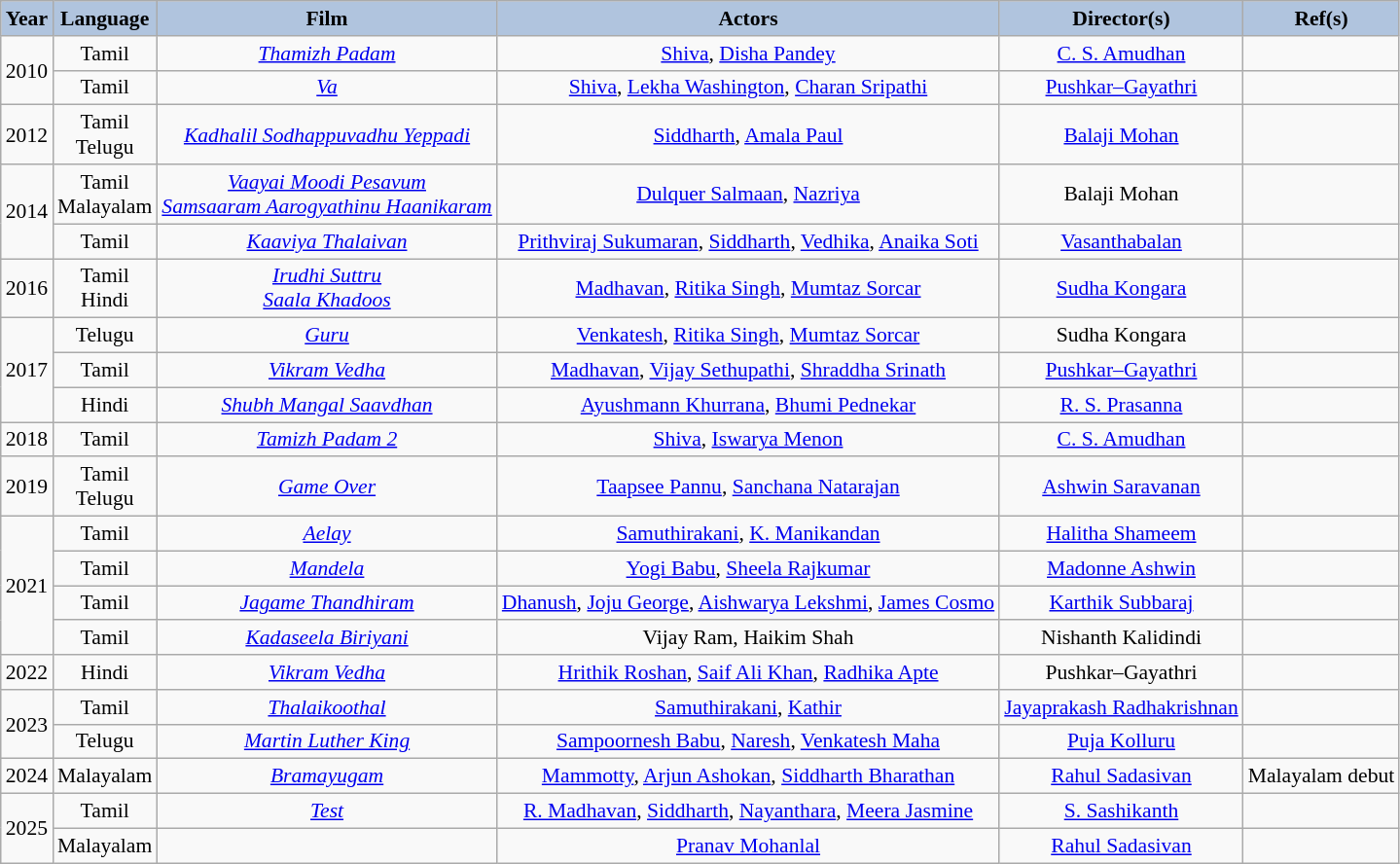<table class="wikitable" style="text-align: center;font-size:90%">
<tr style="text-align:center;">
<th style="text-align:center; background:#b0c4de;">Year</th>
<th style="text-align:center; background:#b0c4de;">Language</th>
<th style="text-align:center; background:#b0c4de;">Film</th>
<th style="text-align:center; background:#b0c4de;">Actors</th>
<th style="text-align:center; background:#b0c4de;">Director(s)</th>
<th style="text-align:center; background:#b0c4de;">Ref(s)</th>
</tr>
<tr>
<td rowspan="2">2010</td>
<td>Tamil</td>
<td><em><a href='#'>Thamizh Padam</a></em></td>
<td><a href='#'>Shiva</a>, <a href='#'>Disha Pandey</a></td>
<td><a href='#'>C. S. Amudhan</a></td>
<td></td>
</tr>
<tr>
<td>Tamil</td>
<td><em><a href='#'>Va</a></em></td>
<td><a href='#'>Shiva</a>, <a href='#'>Lekha Washington</a>, <a href='#'>Charan Sripathi</a></td>
<td><a href='#'>Pushkar–Gayathri</a></td>
<td></td>
</tr>
<tr>
<td>2012</td>
<td>Tamil<br>Telugu</td>
<td><em><a href='#'>Kadhalil Sodhappuvadhu Yeppadi</a></em></td>
<td><a href='#'>Siddharth</a>, <a href='#'>Amala Paul</a></td>
<td><a href='#'>Balaji Mohan</a></td>
<td></td>
</tr>
<tr>
<td rowspan="2">2014</td>
<td>Tamil<br>Malayalam</td>
<td><em><a href='#'>Vaayai Moodi Pesavum</a></em><br><em><a href='#'>Samsaaram Aarogyathinu Haanikaram</a></em></td>
<td><a href='#'>Dulquer Salmaan</a>, <a href='#'>Nazriya</a></td>
<td>Balaji Mohan</td>
<td></td>
</tr>
<tr>
<td>Tamil</td>
<td><em><a href='#'>Kaaviya Thalaivan</a></em></td>
<td><a href='#'>Prithviraj Sukumaran</a>, <a href='#'>Siddharth</a>, <a href='#'>Vedhika</a>,   <a href='#'>Anaika Soti</a></td>
<td><a href='#'>Vasanthabalan</a></td>
<td></td>
</tr>
<tr>
<td>2016</td>
<td>Tamil<br>Hindi</td>
<td><em><a href='#'>Irudhi Suttru</a></em><br><em><a href='#'>Saala Khadoos</a></em></td>
<td><a href='#'>Madhavan</a>, <a href='#'>Ritika Singh</a>, <a href='#'>Mumtaz Sorcar</a></td>
<td><a href='#'>Sudha Kongara</a></td>
<td></td>
</tr>
<tr>
<td rowspan="3">2017</td>
<td>Telugu</td>
<td><em><a href='#'>Guru</a></em></td>
<td><a href='#'>Venkatesh</a>, <a href='#'>Ritika Singh</a>, <a href='#'>Mumtaz Sorcar</a></td>
<td>Sudha Kongara</td>
<td></td>
</tr>
<tr>
<td>Tamil</td>
<td><em><a href='#'>Vikram Vedha</a></em></td>
<td><a href='#'>Madhavan</a>, <a href='#'>Vijay Sethupathi</a>, <a href='#'>Shraddha Srinath</a></td>
<td><a href='#'>Pushkar–Gayathri</a></td>
<td></td>
</tr>
<tr>
<td>Hindi</td>
<td><em><a href='#'>Shubh Mangal Saavdhan</a></em></td>
<td><a href='#'>Ayushmann Khurrana</a>, <a href='#'>Bhumi Pednekar</a></td>
<td><a href='#'>R. S. Prasanna</a></td>
<td></td>
</tr>
<tr>
<td>2018</td>
<td>Tamil</td>
<td><em><a href='#'>Tamizh Padam 2</a></em></td>
<td><a href='#'>Shiva</a>, <a href='#'>Iswarya Menon</a></td>
<td><a href='#'>C. S. Amudhan</a></td>
<td></td>
</tr>
<tr>
<td>2019</td>
<td>Tamil<br>Telugu</td>
<td><em><a href='#'>Game Over</a></em></td>
<td><a href='#'>Taapsee Pannu</a>, <a href='#'>Sanchana Natarajan</a></td>
<td><a href='#'>Ashwin Saravanan</a></td>
<td></td>
</tr>
<tr>
<td rowspan="4">2021</td>
<td>Tamil</td>
<td><em><a href='#'>Aelay</a></em></td>
<td><a href='#'>Samuthirakani</a>, <a href='#'>K. Manikandan</a></td>
<td><a href='#'>Halitha Shameem</a></td>
<td></td>
</tr>
<tr>
<td>Tamil</td>
<td><em><a href='#'>Mandela</a></em></td>
<td><a href='#'>Yogi Babu</a>, <a href='#'>Sheela Rajkumar</a></td>
<td><a href='#'>Madonne Ashwin</a></td>
<td></td>
</tr>
<tr>
<td>Tamil</td>
<td><em><a href='#'>Jagame Thandhiram</a></em></td>
<td><a href='#'>Dhanush</a>, <a href='#'>Joju George</a>, <a href='#'>Aishwarya Lekshmi</a>, <a href='#'>James Cosmo</a></td>
<td><a href='#'>Karthik Subbaraj</a></td>
<td></td>
</tr>
<tr>
<td>Tamil</td>
<td><em><a href='#'>Kadaseela Biriyani</a></em></td>
<td>Vijay Ram, Haikim Shah</td>
<td>Nishanth Kalidindi</td>
<td></td>
</tr>
<tr>
<td>2022</td>
<td>Hindi</td>
<td><em><a href='#'>Vikram Vedha</a></em></td>
<td><a href='#'>Hrithik Roshan</a>, <a href='#'>Saif Ali Khan</a>, <a href='#'>Radhika Apte</a></td>
<td>Pushkar–Gayathri</td>
<td></td>
</tr>
<tr>
<td rowspan="2">2023</td>
<td>Tamil</td>
<td><em><a href='#'>Thalaikoothal</a></em></td>
<td><a href='#'>Samuthirakani</a>, <a href='#'>Kathir</a></td>
<td><a href='#'>Jayaprakash Radhakrishnan</a></td>
<td></td>
</tr>
<tr>
<td>Telugu</td>
<td><em><a href='#'>Martin Luther King</a></em></td>
<td><a href='#'>Sampoornesh Babu</a>, <a href='#'>Naresh</a>, <a href='#'>Venkatesh Maha</a></td>
<td><a href='#'>Puja Kolluru</a></td>
<td></td>
</tr>
<tr>
<td>2024</td>
<td>Malayalam</td>
<td><em><a href='#'>Bramayugam</a></em></td>
<td><a href='#'>Mammotty</a>, <a href='#'>Arjun Ashokan</a>, <a href='#'>Siddharth Bharathan</a></td>
<td><a href='#'>Rahul Sadasivan</a></td>
<td>Malayalam debut</td>
</tr>
<tr>
<td Rowspan =2>2025</td>
<td>Tamil</td>
<td><em><a href='#'>Test</a></em></td>
<td><a href='#'>R. Madhavan</a>, <a href='#'>Siddharth</a>, <a href='#'>Nayanthara</a>, <a href='#'>Meera Jasmine</a></td>
<td><a href='#'>S. Sashikanth</a></td>
<td></td>
</tr>
<tr>
<td>Malayalam</td>
<td></td>
<td><a href='#'>Pranav Mohanlal</a></td>
<td><a href='#'>Rahul Sadasivan</a></td>
<td></td>
</tr>
</table>
